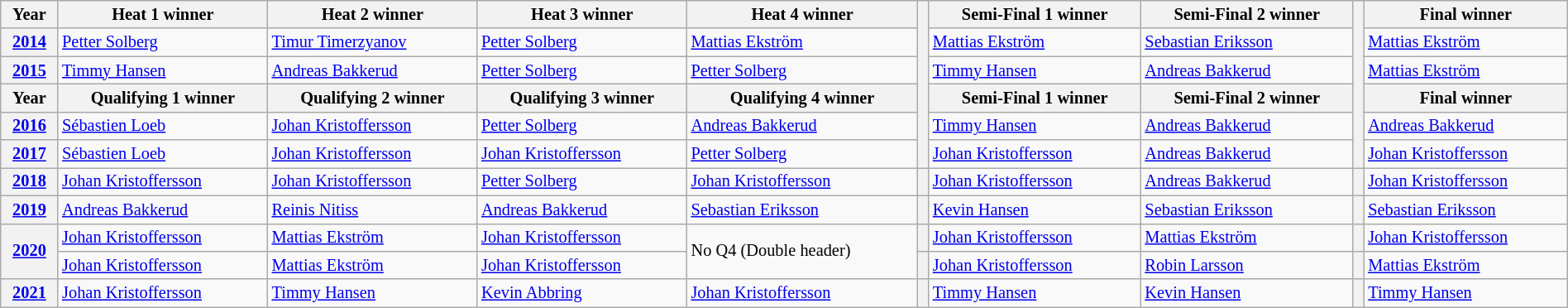<table class="wikitable" width=100% style="font-size: 85%;">
<tr>
<th>Year</th>
<th>Heat 1 winner</th>
<th>Heat 2 winner</th>
<th>Heat 3 winner</th>
<th>Heat 4 winner</th>
<th rowspan=6></th>
<th>Semi-Final 1 winner</th>
<th>Semi-Final 2 winner</th>
<th rowspan=6></th>
<th>Final winner</th>
</tr>
<tr>
<th><a href='#'>2014</a></th>
<td> <a href='#'>Petter Solberg</a></td>
<td> <a href='#'>Timur Timerzyanov</a></td>
<td> <a href='#'>Petter Solberg</a></td>
<td> <a href='#'>Mattias Ekström</a></td>
<td> <a href='#'>Mattias Ekström</a></td>
<td> <a href='#'>Sebastian Eriksson</a></td>
<td> <a href='#'>Mattias Ekström</a></td>
</tr>
<tr>
<th><a href='#'>2015</a></th>
<td> <a href='#'>Timmy Hansen</a></td>
<td> <a href='#'>Andreas Bakkerud</a></td>
<td> <a href='#'>Petter Solberg</a></td>
<td> <a href='#'>Petter Solberg</a></td>
<td> <a href='#'>Timmy Hansen</a></td>
<td> <a href='#'>Andreas Bakkerud</a></td>
<td> <a href='#'>Mattias Ekström</a></td>
</tr>
<tr>
<th>Year</th>
<th>Qualifying 1 winner</th>
<th>Qualifying 2 winner</th>
<th>Qualifying 3 winner</th>
<th>Qualifying 4 winner</th>
<th>Semi-Final 1 winner</th>
<th>Semi-Final 2 winner</th>
<th>Final winner</th>
</tr>
<tr>
<th><a href='#'>2016</a></th>
<td> <a href='#'>Sébastien Loeb</a></td>
<td> <a href='#'>Johan Kristoffersson</a></td>
<td> <a href='#'>Petter Solberg</a></td>
<td> <a href='#'>Andreas Bakkerud</a></td>
<td> <a href='#'>Timmy Hansen</a></td>
<td> <a href='#'>Andreas Bakkerud</a></td>
<td> <a href='#'>Andreas Bakkerud</a></td>
</tr>
<tr>
<th><a href='#'>2017</a></th>
<td> <a href='#'>Sébastien Loeb</a></td>
<td> <a href='#'>Johan Kristoffersson</a></td>
<td> <a href='#'>Johan Kristoffersson</a></td>
<td> <a href='#'>Petter Solberg</a></td>
<td> <a href='#'>Johan Kristoffersson</a></td>
<td> <a href='#'>Andreas Bakkerud</a></td>
<td> <a href='#'>Johan Kristoffersson</a></td>
</tr>
<tr>
<th><a href='#'>2018</a></th>
<td> <a href='#'>Johan Kristoffersson</a></td>
<td> <a href='#'>Johan Kristoffersson</a></td>
<td> <a href='#'>Petter Solberg</a></td>
<td> <a href='#'>Johan Kristoffersson</a></td>
<th></th>
<td> <a href='#'>Johan Kristoffersson</a></td>
<td> <a href='#'>Andreas Bakkerud</a></td>
<th></th>
<td> <a href='#'>Johan Kristoffersson</a></td>
</tr>
<tr>
<th><a href='#'>2019</a></th>
<td> <a href='#'>Andreas Bakkerud</a></td>
<td> <a href='#'>Reinis Nitiss</a></td>
<td> <a href='#'>Andreas Bakkerud</a></td>
<td> <a href='#'>Sebastian Eriksson</a></td>
<th></th>
<td> <a href='#'>Kevin Hansen</a></td>
<td> <a href='#'>Sebastian Eriksson</a></td>
<th></th>
<td> <a href='#'>Sebastian Eriksson</a></td>
</tr>
<tr>
<th rowspan="2"><a href='#'>2020</a></th>
<td> <a href='#'>Johan Kristoffersson</a></td>
<td> <a href='#'>Mattias Ekström</a></td>
<td> <a href='#'>Johan Kristoffersson</a></td>
<td rowspan="2">No Q4 (Double header)</td>
<th></th>
<td> <a href='#'>Johan Kristoffersson</a></td>
<td> <a href='#'>Mattias Ekström</a></td>
<th></th>
<td> <a href='#'>Johan Kristoffersson</a></td>
</tr>
<tr>
<td> <a href='#'>Johan Kristoffersson</a></td>
<td> <a href='#'>Mattias Ekström</a></td>
<td> <a href='#'>Johan Kristoffersson</a></td>
<th></th>
<td> <a href='#'>Johan Kristoffersson</a></td>
<td> <a href='#'>Robin Larsson</a></td>
<th></th>
<td> <a href='#'>Mattias Ekström</a></td>
</tr>
<tr>
<th><a href='#'>2021</a></th>
<td> <a href='#'>Johan Kristoffersson</a></td>
<td> <a href='#'>Timmy Hansen</a></td>
<td> <a href='#'>Kevin Abbring</a></td>
<td> <a href='#'>Johan Kristoffersson</a></td>
<th></th>
<td> <a href='#'>Timmy Hansen</a></td>
<td> <a href='#'>Kevin Hansen</a></td>
<th></th>
<td> <a href='#'>Timmy Hansen</a></td>
</tr>
</table>
